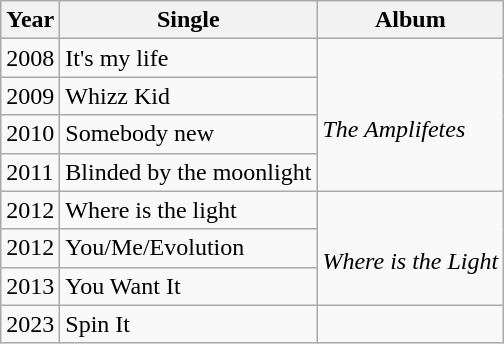<table class="wikitable">
<tr>
<th>Year</th>
<th>Single</th>
<th>Album</th>
</tr>
<tr>
<td>2008</td>
<td>It's my life</td>
<td rowspan="4"><br><em> The Amplifetes </em></td>
</tr>
<tr>
<td>2009</td>
<td>Whizz Kid</td>
</tr>
<tr>
<td>2010</td>
<td>Somebody new</td>
</tr>
<tr>
<td>2011</td>
<td>Blinded by the moonlight</td>
</tr>
<tr>
<td>2012</td>
<td>Where is the light</td>
<td rowspan="3"><br><em>     Where is the Light </em></td>
</tr>
<tr>
<td>2012</td>
<td>You/Me/Evolution</td>
</tr>
<tr>
<td>2013</td>
<td>You Want It</td>
</tr>
<tr>
<td>2023</td>
<td>Spin It</td>
</tr>
</table>
